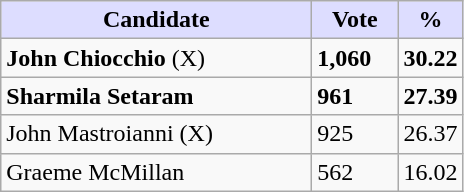<table class="wikitable">
<tr>
<th style="background:#ddf; width:200px;">Candidate </th>
<th style="background:#ddf; width:50px;">Vote</th>
<th style="background:#ddf; width:30px;">%</th>
</tr>
<tr>
<td><strong>John Chiocchio</strong> (X)</td>
<td><strong>1,060</strong></td>
<td><strong>30.22</strong></td>
</tr>
<tr>
<td><strong>Sharmila Setaram</strong></td>
<td><strong>961</strong></td>
<td><strong>27.39</strong></td>
</tr>
<tr>
<td>John Mastroianni (X)</td>
<td>925</td>
<td>26.37</td>
</tr>
<tr>
<td>Graeme McMillan</td>
<td>562</td>
<td>16.02</td>
</tr>
</table>
